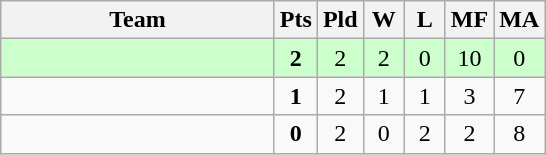<table class=wikitable style="text-align:center">
<tr>
<th width=175>Team</th>
<th width=20>Pts</th>
<th width=20>Pld</th>
<th width=20>W</th>
<th width=20>L</th>
<th width=20>MF</th>
<th width=20>MA</th>
</tr>
<tr bgcolor=#ccffcc>
<td style="text-align:left"></td>
<td><strong>2</strong></td>
<td>2</td>
<td>2</td>
<td>0</td>
<td>10</td>
<td>0</td>
</tr>
<tr>
<td style="text-align:left"></td>
<td><strong>1</strong></td>
<td>2</td>
<td>1</td>
<td>1</td>
<td>3</td>
<td>7</td>
</tr>
<tr>
<td style="text-align:left"></td>
<td><strong>0</strong></td>
<td>2</td>
<td>0</td>
<td>2</td>
<td>2</td>
<td>8</td>
</tr>
</table>
